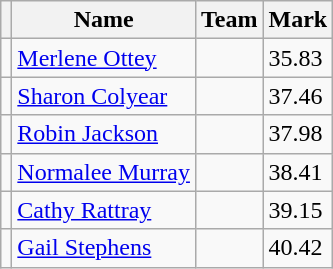<table class=wikitable>
<tr>
<th></th>
<th>Name</th>
<th>Team</th>
<th>Mark</th>
</tr>
<tr>
<td></td>
<td><a href='#'>Merlene Ottey</a></td>
<td></td>
<td>35.83 </td>
</tr>
<tr>
<td></td>
<td><a href='#'>Sharon Colyear</a></td>
<td></td>
<td>37.46</td>
</tr>
<tr>
<td></td>
<td><a href='#'>Robin Jackson</a></td>
<td></td>
<td>37.98</td>
</tr>
<tr>
<td></td>
<td><a href='#'>Normalee Murray</a></td>
<td></td>
<td>38.41</td>
</tr>
<tr>
<td></td>
<td><a href='#'>Cathy Rattray</a></td>
<td></td>
<td>39.15</td>
</tr>
<tr>
<td></td>
<td><a href='#'>Gail Stephens</a></td>
<td></td>
<td>40.42</td>
</tr>
</table>
